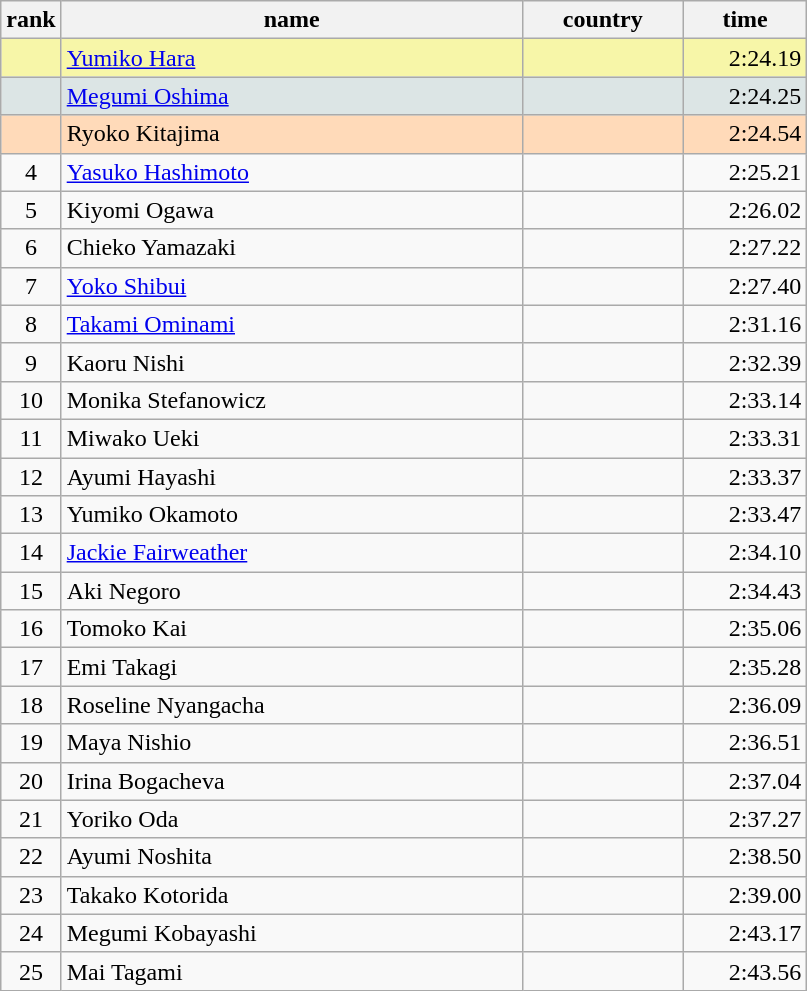<table class="wikitable" style="margin-bottom: 10px;">
<tr>
<th width="30">rank</th>
<th width="300">name</th>
<th width="100">country</th>
<th width="75">time</th>
</tr>
<tr bgcolor="#F7F6A8">
<td align="center"></td>
<td><a href='#'>Yumiko Hara</a></td>
<td></td>
<td align="right">2:24.19</td>
</tr>
<tr bgcolor="#DCE5E5">
<td align="center"></td>
<td><a href='#'>Megumi Oshima</a></td>
<td></td>
<td align="right">2:24.25</td>
</tr>
<tr bgcolor="#FFDAB9">
<td align="center"></td>
<td>Ryoko Kitajima</td>
<td></td>
<td align="right">2:24.54</td>
</tr>
<tr>
<td align="center">4</td>
<td><a href='#'>Yasuko Hashimoto</a></td>
<td></td>
<td align="right">2:25.21</td>
</tr>
<tr>
<td align="center">5</td>
<td>Kiyomi Ogawa</td>
<td></td>
<td align="right">2:26.02</td>
</tr>
<tr>
<td align="center">6</td>
<td>Chieko Yamazaki</td>
<td></td>
<td align="right">2:27.22</td>
</tr>
<tr>
<td align="center">7</td>
<td><a href='#'>Yoko Shibui</a></td>
<td></td>
<td align="right">2:27.40</td>
</tr>
<tr>
<td align="center">8</td>
<td><a href='#'>Takami Ominami</a></td>
<td></td>
<td align="right">2:31.16</td>
</tr>
<tr>
<td align="center">9</td>
<td>Kaoru Nishi</td>
<td></td>
<td align="right">2:32.39</td>
</tr>
<tr>
<td align="center">10</td>
<td>Monika Stefanowicz</td>
<td></td>
<td align="right">2:33.14</td>
</tr>
<tr>
<td align="center">11</td>
<td>Miwako Ueki</td>
<td></td>
<td align="right">2:33.31</td>
</tr>
<tr>
<td align="center">12</td>
<td>Ayumi Hayashi</td>
<td></td>
<td align="right">2:33.37</td>
</tr>
<tr>
<td align="center">13</td>
<td>Yumiko Okamoto</td>
<td></td>
<td align="right">2:33.47</td>
</tr>
<tr>
<td align="center">14</td>
<td><a href='#'>Jackie Fairweather</a></td>
<td></td>
<td align="right">2:34.10</td>
</tr>
<tr>
<td align="center">15</td>
<td>Aki Negoro</td>
<td></td>
<td align="right">2:34.43</td>
</tr>
<tr>
<td align="center">16</td>
<td>Tomoko Kai</td>
<td></td>
<td align="right">2:35.06</td>
</tr>
<tr>
<td align="center">17</td>
<td>Emi Takagi</td>
<td></td>
<td align="right">2:35.28</td>
</tr>
<tr>
<td align="center">18</td>
<td>Roseline Nyangacha</td>
<td></td>
<td align="right">2:36.09</td>
</tr>
<tr>
<td align="center">19</td>
<td>Maya Nishio</td>
<td></td>
<td align="right">2:36.51</td>
</tr>
<tr>
<td align="center">20</td>
<td>Irina Bogacheva</td>
<td></td>
<td align="right">2:37.04</td>
</tr>
<tr>
<td align="center">21</td>
<td>Yoriko Oda</td>
<td></td>
<td align="right">2:37.27</td>
</tr>
<tr>
<td align="center">22</td>
<td>Ayumi Noshita</td>
<td></td>
<td align="right">2:38.50</td>
</tr>
<tr>
<td align="center">23</td>
<td>Takako Kotorida</td>
<td></td>
<td align="right">2:39.00</td>
</tr>
<tr>
<td align="center">24</td>
<td>Megumi Kobayashi</td>
<td></td>
<td align="right">2:43.17</td>
</tr>
<tr>
<td align="center">25</td>
<td>Mai Tagami</td>
<td></td>
<td align="right">2:43.56</td>
</tr>
</table>
